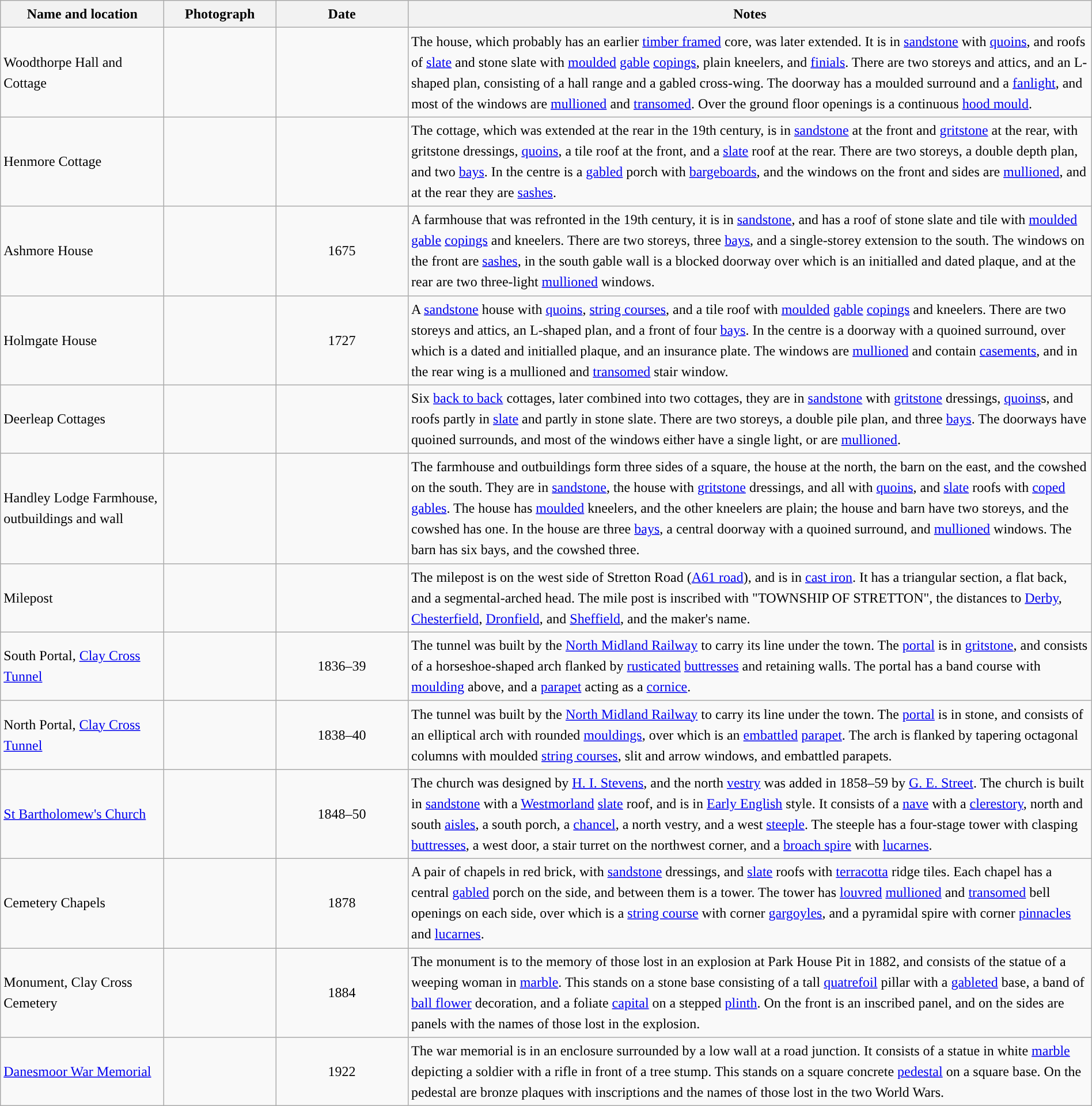<table class="wikitable sortable plainrowheaders" style="width:100%;border:0px;text-align:left;line-height:150%;">
<tr>
<th scope="col"  style="width:150px">Name and location</th>
<th scope="col"  style="width:100px" class="unsortable">Photograph</th>
<th scope="col"  style="width:120px">Date</th>
<th scope="col"  style="width:650px" class="unsortable">Notes</th>
</tr>
<tr>
<td>Woodthorpe Hall and Cottage<br><small></small></td>
<td></td>
<td align="center"></td>
<td>The house, which probably has an earlier <a href='#'>timber framed</a> core, was later extended.  It is in <a href='#'>sandstone</a> with <a href='#'>quoins</a>, and roofs of <a href='#'>slate</a> and stone slate with <a href='#'>moulded</a> <a href='#'>gable</a> <a href='#'>copings</a>, plain kneelers, and <a href='#'>finials</a>.  There are two storeys and attics, and an L-shaped plan, consisting of a hall range and a gabled cross-wing.  The doorway has a moulded surround and a <a href='#'>fanlight</a>, and most of the windows are <a href='#'>mullioned</a> and <a href='#'>transomed</a>.  Over the ground floor openings is a continuous <a href='#'>hood mould</a>.</td>
</tr>
<tr>
<td>Henmore Cottage<br><small></small></td>
<td></td>
<td align="center"></td>
<td>The cottage, which was extended at the rear in the 19th century, is in <a href='#'>sandstone</a> at the front and <a href='#'>gritstone</a> at the rear, with gritstone dressings, <a href='#'>quoins</a>, a tile roof at the front, and a <a href='#'>slate</a> roof at the rear.  There are two storeys, a double depth plan, and two <a href='#'>bays</a>.  In the centre is a <a href='#'>gabled</a> porch with <a href='#'>bargeboards</a>, and the windows on the front and sides are <a href='#'>mullioned</a>, and at the rear they are <a href='#'>sashes</a>.</td>
</tr>
<tr>
<td>Ashmore House<br><small></small></td>
<td></td>
<td align="center">1675</td>
<td>A farmhouse that was refronted in the 19th century, it is in <a href='#'>sandstone</a>, and has a roof of stone slate and tile with <a href='#'>moulded</a> <a href='#'>gable</a> <a href='#'>copings</a> and kneelers.  There are two storeys, three <a href='#'>bays</a>, and a single-storey extension to the south.  The windows on the front are <a href='#'>sashes</a>, in the south gable wall is a blocked doorway over which is an initialled and dated plaque, and at the rear are two three-light <a href='#'>mullioned</a> windows.</td>
</tr>
<tr>
<td>Holmgate House<br><small></small></td>
<td></td>
<td align="center">1727</td>
<td>A <a href='#'>sandstone</a> house with <a href='#'>quoins</a>, <a href='#'>string courses</a>, and a tile roof with <a href='#'>moulded</a> <a href='#'>gable</a> <a href='#'>copings</a> and kneelers.  There are two storeys and attics, an L-shaped plan, and a front of four <a href='#'>bays</a>.  In the centre is a doorway with a quoined surround, over which is a dated and initialled plaque, and an insurance plate.  The windows are <a href='#'>mullioned</a> and contain <a href='#'>casements</a>, and in the rear wing is a mullioned and <a href='#'>transomed</a> stair window.</td>
</tr>
<tr>
<td>Deerleap Cottages<br><small></small></td>
<td></td>
<td align="center"></td>
<td>Six <a href='#'>back to back</a> cottages, later combined into two cottages, they are in <a href='#'>sandstone</a> with <a href='#'>gritstone</a> dressings, <a href='#'>quoins</a>s, and roofs partly in <a href='#'>slate</a> and partly in stone slate.  There are two storeys, a double pile plan, and three <a href='#'>bays</a>.  The doorways have quoined surrounds, and most of the windows either have a single light, or are <a href='#'>mullioned</a>.</td>
</tr>
<tr>
<td>Handley Lodge Farmhouse, outbuildings and wall<br><small></small></td>
<td></td>
<td align="center"></td>
<td>The farmhouse and outbuildings form three sides of a square, the house at the north, the barn on the east, and the cowshed on the south.  They are in <a href='#'>sandstone</a>, the house with <a href='#'>gritstone</a> dressings, and all with <a href='#'>quoins</a>, and <a href='#'>slate</a> roofs with <a href='#'>coped</a> <a href='#'>gables</a>.  The house has <a href='#'>moulded</a> kneelers, and the other kneelers are plain; the house and barn have two storeys, and the cowshed has one.  In the house are three <a href='#'>bays</a>, a central doorway with a quoined surround, and <a href='#'>mullioned</a> windows.  The barn has six bays, and the cowshed three.</td>
</tr>
<tr>
<td>Milepost<br><small></small></td>
<td></td>
<td align="center"></td>
<td>The milepost is on the west side of Stretton Road (<a href='#'>A61 road</a>), and is in <a href='#'>cast iron</a>.  It has a triangular section, a flat back, and a segmental-arched head.  The mile post is inscribed with "TOWNSHIP OF STRETTON", the distances to <a href='#'>Derby</a>, <a href='#'>Chesterfield</a>, <a href='#'>Dronfield</a>, and <a href='#'>Sheffield</a>, and the maker's name.</td>
</tr>
<tr>
<td>South Portal, <a href='#'>Clay Cross Tunnel</a><br><small></small></td>
<td></td>
<td align="center">1836–39</td>
<td>The tunnel was built by the <a href='#'>North Midland Railway</a> to carry its line under the town.  The <a href='#'>portal</a> is in <a href='#'>gritstone</a>, and consists of a horseshoe-shaped arch flanked by <a href='#'>rusticated</a> <a href='#'>buttresses</a> and retaining walls.  The portal has a band course with <a href='#'>moulding</a> above, and a <a href='#'>parapet</a> acting as a <a href='#'>cornice</a>.</td>
</tr>
<tr>
<td>North Portal, <a href='#'>Clay Cross Tunnel</a><br><small></small></td>
<td></td>
<td align="center">1838–40</td>
<td>The tunnel was built by the <a href='#'>North Midland Railway</a> to carry its line under the town.  The <a href='#'>portal</a> is in stone, and consists of an elliptical arch with rounded <a href='#'>mouldings</a>, over which is an <a href='#'>embattled</a> <a href='#'>parapet</a>.  The arch is flanked by tapering octagonal columns with moulded <a href='#'>string courses</a>, slit and arrow windows, and embattled parapets.</td>
</tr>
<tr>
<td><a href='#'>St Bartholomew's Church</a><br><small></small></td>
<td></td>
<td align="center">1848–50</td>
<td>The church was designed by <a href='#'>H. I. Stevens</a>, and the north <a href='#'>vestry</a> was added in 1858–59 by <a href='#'>G. E. Street</a>.  The church is built in <a href='#'>sandstone</a> with a <a href='#'>Westmorland</a> <a href='#'>slate</a> roof, and is in <a href='#'>Early English</a> style.  It consists of a <a href='#'>nave</a> with a <a href='#'>clerestory</a>, north and south <a href='#'>aisles</a>, a south porch, a <a href='#'>chancel</a>, a north vestry, and a west <a href='#'>steeple</a>.  The steeple has a four-stage tower with clasping <a href='#'>buttresses</a>, a west door, a stair turret on the northwest corner, and a <a href='#'>broach spire</a> with <a href='#'>lucarnes</a>.</td>
</tr>
<tr>
<td>Cemetery Chapels<br><small></small></td>
<td></td>
<td align="center">1878</td>
<td>A pair of chapels in red brick, with <a href='#'>sandstone</a> dressings, and <a href='#'>slate</a> roofs with <a href='#'>terracotta</a> ridge tiles.  Each chapel has a central <a href='#'>gabled</a> porch on the side, and between them is a tower.  The tower has <a href='#'>louvred</a> <a href='#'>mullioned</a> and <a href='#'>transomed</a> bell openings on each side, over which is a <a href='#'>string course</a> with corner <a href='#'>gargoyles</a>, and a pyramidal spire with corner <a href='#'>pinnacles</a> and <a href='#'>lucarnes</a>.</td>
</tr>
<tr>
<td>Monument, Clay Cross Cemetery<br><small></small></td>
<td></td>
<td align="center">1884</td>
<td>The monument is to the memory of those lost in an explosion at Park House Pit in 1882, and consists of the statue of a weeping woman in <a href='#'>marble</a>.  This stands on a stone base consisting of a tall <a href='#'>quatrefoil</a> pillar with a <a href='#'>gableted</a> base, a band of <a href='#'>ball flower</a> decoration, and a foliate <a href='#'>capital</a> on a stepped <a href='#'>plinth</a>.  On the front is an inscribed panel, and on the sides are panels with the names of those lost in the explosion.</td>
</tr>
<tr>
<td><a href='#'>Danesmoor War Memorial</a><br><small></small></td>
<td></td>
<td align="center">1922</td>
<td>The war memorial is in an enclosure surrounded by a low wall at a road junction.  It consists of a statue in white <a href='#'>marble</a> depicting a soldier with a rifle in front of a tree stump.  This stands on a square concrete <a href='#'>pedestal</a> on a square base.  On the pedestal are bronze plaques with inscriptions and the names of those lost in the two World Wars.</td>
</tr>
<tr>
</tr>
</table>
